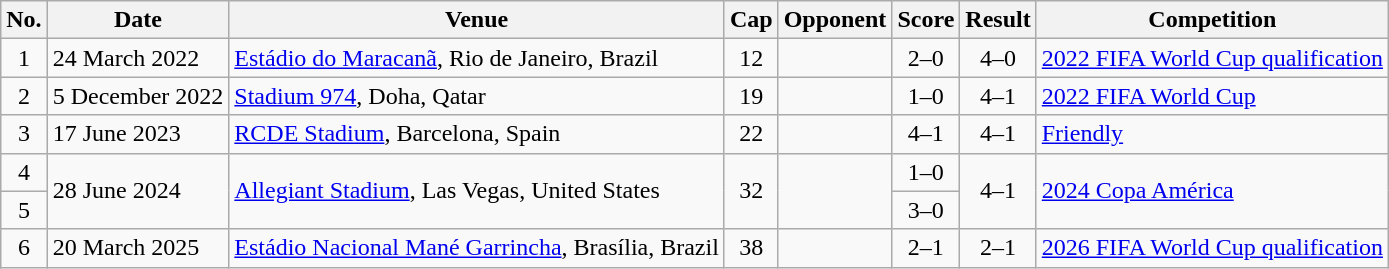<table class=wikitable style="text-align: left;" align=center>
<tr>
<th>No.</th>
<th>Date</th>
<th>Venue</th>
<th>Cap</th>
<th>Opponent</th>
<th>Score</th>
<th>Result</th>
<th>Competition</th>
</tr>
<tr>
<td align="center">1</td>
<td>24 March 2022</td>
<td><a href='#'>Estádio do Maracanã</a>, Rio de Janeiro, Brazil</td>
<td align="center">12</td>
<td></td>
<td align="center">2–0</td>
<td align="center">4–0</td>
<td><a href='#'>2022 FIFA World Cup qualification</a></td>
</tr>
<tr>
<td align="center">2</td>
<td>5 December 2022</td>
<td><a href='#'>Stadium 974</a>, Doha, Qatar</td>
<td align="center">19</td>
<td></td>
<td align="center">1–0</td>
<td align="center">4–1</td>
<td><a href='#'>2022 FIFA World Cup</a></td>
</tr>
<tr>
<td align="center">3</td>
<td>17 June 2023</td>
<td><a href='#'>RCDE Stadium</a>, Barcelona, Spain</td>
<td align="center">22</td>
<td></td>
<td align="center">4–1</td>
<td align="center">4–1</td>
<td><a href='#'>Friendly</a></td>
</tr>
<tr>
<td align="center">4</td>
<td rowspan="2">28 June 2024</td>
<td rowspan="2"><a href='#'>Allegiant Stadium</a>, Las Vegas, United States</td>
<td align="center" rowspan="2">32</td>
<td rowspan="2"></td>
<td align="center">1–0</td>
<td align="center" rowspan="2">4–1</td>
<td rowspan="2"><a href='#'>2024 Copa América</a></td>
</tr>
<tr>
<td align="center">5</td>
<td align="center">3–0</td>
</tr>
<tr>
<td align="center">6</td>
<td>20 March 2025</td>
<td><a href='#'>Estádio Nacional Mané Garrincha</a>, Brasília, Brazil</td>
<td align="center">38</td>
<td></td>
<td align="center">2–1</td>
<td align="center">2–1</td>
<td><a href='#'>2026 FIFA World Cup qualification</a></td>
</tr>
</table>
